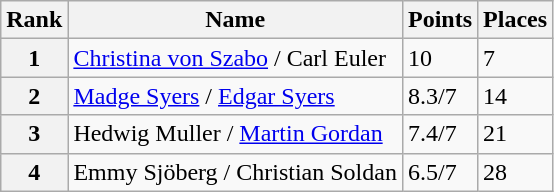<table class="wikitable">
<tr>
<th>Rank</th>
<th>Name</th>
<th>Points</th>
<th>Places</th>
</tr>
<tr>
<th>1</th>
<td> <a href='#'>Christina von Szabo</a> / Carl Euler</td>
<td>10</td>
<td>7</td>
</tr>
<tr>
<th>2</th>
<td> <a href='#'>Madge Syers</a> / <a href='#'>Edgar Syers</a></td>
<td>8.3/7</td>
<td>14</td>
</tr>
<tr>
<th>3</th>
<td> Hedwig Muller / <a href='#'>Martin Gordan</a></td>
<td>7.4/7</td>
<td>21</td>
</tr>
<tr>
<th>4</th>
<td> Emmy Sjöberg / Christian Soldan</td>
<td>6.5/7</td>
<td>28</td>
</tr>
</table>
